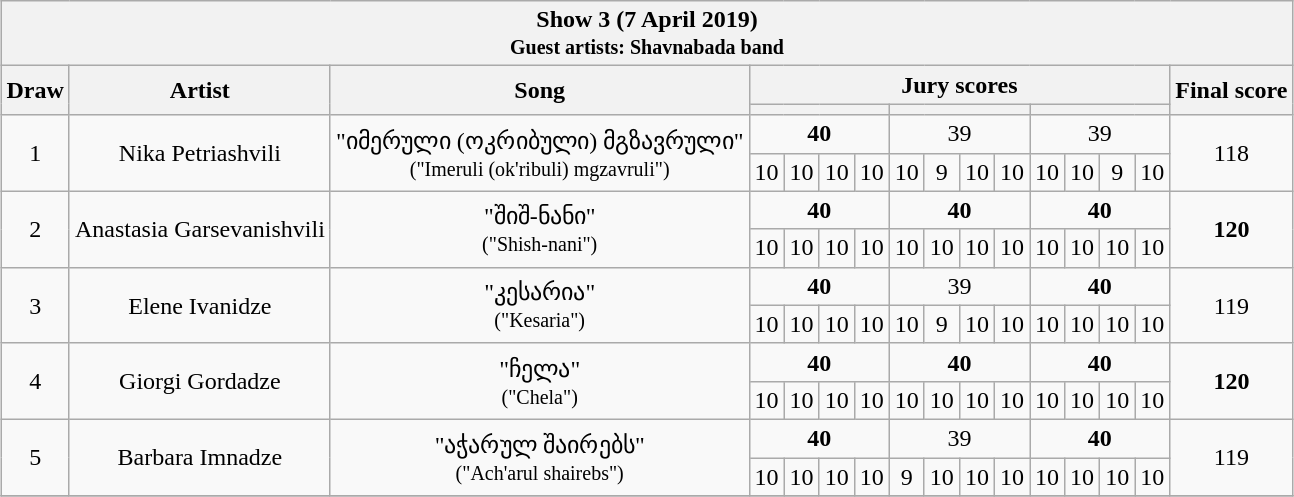<table class="sortable wikitable" style="text-align:center;margin:1em auto 1em auto">
<tr>
<th colspan=16>Show 3 (7 April 2019)<br><small>Guest artists: Shavnabada band</small></th>
</tr>
<tr>
<th rowspan=2>Draw</th>
<th rowspan=2>Artist</th>
<th rowspan=2>Song</th>
<th colspan=12>Jury scores</th>
<th rowspan=2>Final score</th>
</tr>
<tr>
<th colspan=4><small></small></th>
<th colspan=4><small></small></th>
<th colspan=4><small></small></th>
</tr>
<tr>
<td rowspan=2>1</td>
<td rowspan=2>Nika Petriashvili</td>
<td rowspan=2>"იმერული (ოკრიბული) მგზავრული"<br><small>("Imeruli (ok'ribuli) mgzavruli")</small></td>
<td colspan=4><strong>40</strong></td>
<td colspan=4>39</td>
<td colspan=4>39</td>
<td rowspan=2>118</td>
</tr>
<tr>
<td>10</td>
<td>10</td>
<td>10</td>
<td>10</td>
<td>10</td>
<td>9</td>
<td>10</td>
<td>10</td>
<td>10</td>
<td>10</td>
<td>9</td>
<td>10</td>
</tr>
<tr>
<td rowspan=2>2</td>
<td rowspan=2>Anastasia Garsevanishvili</td>
<td rowspan=2>"შიშ-ნანი"<br><small>("Shish-nani")</small></td>
<td colspan=4><strong>40</strong></td>
<td colspan=4><strong>40</strong></td>
<td colspan=4><strong>40</strong></td>
<td rowspan=2><strong>120</strong></td>
</tr>
<tr>
<td>10</td>
<td>10</td>
<td>10</td>
<td>10</td>
<td>10</td>
<td>10</td>
<td>10</td>
<td>10</td>
<td>10</td>
<td>10</td>
<td>10</td>
<td>10</td>
</tr>
<tr>
<td rowspan=2>3</td>
<td rowspan=2>Elene Ivanidze</td>
<td rowspan=2>"კესარია"<br><small>("Kesaria")</small></td>
<td colspan=4><strong>40</strong></td>
<td colspan=4>39</td>
<td colspan=4><strong>40</strong></td>
<td rowspan=2>119</td>
</tr>
<tr>
<td>10</td>
<td>10</td>
<td>10</td>
<td>10</td>
<td>10</td>
<td>9</td>
<td>10</td>
<td>10</td>
<td>10</td>
<td>10</td>
<td>10</td>
<td>10</td>
</tr>
<tr>
<td rowspan=2>4</td>
<td rowspan=2>Giorgi Gordadze</td>
<td rowspan=2>"ჩელა"<br><small>("Chela")</small></td>
<td colspan=4><strong>40</strong></td>
<td colspan=4><strong>40</strong></td>
<td colspan=4><strong>40</strong></td>
<td rowspan=2><strong>120</strong></td>
</tr>
<tr>
<td>10</td>
<td>10</td>
<td>10</td>
<td>10</td>
<td>10</td>
<td>10</td>
<td>10</td>
<td>10</td>
<td>10</td>
<td>10</td>
<td>10</td>
<td>10</td>
</tr>
<tr>
<td rowspan=2>5</td>
<td rowspan=2>Barbara Imnadze</td>
<td rowspan=2>"აჭარულ შაირებს"<br><small>("Ach'arul shairebs")</small></td>
<td colspan=4><strong>40</strong></td>
<td colspan=4>39</td>
<td colspan=4><strong>40</strong></td>
<td rowspan=2>119</td>
</tr>
<tr>
<td>10</td>
<td>10</td>
<td>10</td>
<td>10</td>
<td>9</td>
<td>10</td>
<td>10</td>
<td>10</td>
<td>10</td>
<td>10</td>
<td>10</td>
<td>10</td>
</tr>
<tr>
</tr>
</table>
